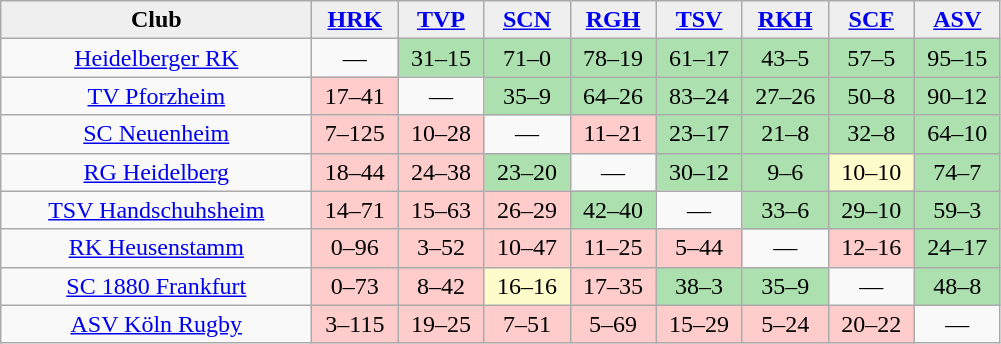<table class="wikitable" style="text-align: center;">
<tr>
<th style="background:#efefef; width:200px;">Club</th>
<th style="background:#efefef; width:50px;"><a href='#'>HRK</a></th>
<th style="background:#efefef; width:50px;"><a href='#'>TVP</a></th>
<th style="background:#efefef; width:50px;"><a href='#'>SCN</a></th>
<th style="background:#efefef; width:50px;"><a href='#'>RGH</a></th>
<th style="background:#efefef; width:50px;"><a href='#'>TSV</a></th>
<th style="background:#efefef; width:50px;"><a href='#'>RKH</a></th>
<th style="background:#efefef; width:50px;"><a href='#'>SCF</a></th>
<th style="background:#efefef; width:50px;"><a href='#'>ASV</a></th>
</tr>
<tr align=center>
<td><a href='#'>Heidelberger RK</a></td>
<td>—</td>
<td style="background:#ace1af;">31–15</td>
<td style="background:#ace1af;">71–0</td>
<td style="background:#ace1af;">78–19</td>
<td style="background:#ace1af;">61–17</td>
<td style="background:#ace1af;">43–5</td>
<td style="background:#ace1af;">57–5</td>
<td style="background:#ace1af;">95–15</td>
</tr>
<tr align=center>
<td><a href='#'>TV Pforzheim</a></td>
<td style="background:#fcc;">17–41</td>
<td>—</td>
<td style="background:#ace1af;">35–9</td>
<td style="background:#ace1af;">64–26</td>
<td style="background:#ace1af;">83–24</td>
<td style="background:#ace1af;">27–26</td>
<td style="background:#ace1af;">50–8</td>
<td style="background:#ace1af;">90–12</td>
</tr>
<tr align=center>
<td><a href='#'>SC Neuenheim</a></td>
<td style="background:#fcc;">7–125</td>
<td style="background:#fcc;">10–28</td>
<td>—</td>
<td style="background:#fcc;">11–21</td>
<td style="background:#ace1af;">23–17</td>
<td style="background:#ace1af;">21–8</td>
<td style="background:#ace1af;">32–8</td>
<td style="background:#ace1af;">64–10</td>
</tr>
<tr align=center>
<td><a href='#'>RG Heidelberg</a></td>
<td style="background:#fcc;">18–44</td>
<td style="background:#fcc;">24–38</td>
<td style="background:#ace1af;">23–20</td>
<td>—</td>
<td style="background:#ace1af;">30–12</td>
<td style="background:#ace1af;">9–6</td>
<td style="background:#fffccc;">10–10</td>
<td style="background:#ace1af;">74–7</td>
</tr>
<tr align=center>
<td><a href='#'>TSV Handschuhsheim</a></td>
<td style="background:#fcc;">14–71</td>
<td style="background:#fcc;">15–63</td>
<td style="background:#fcc;">26–29</td>
<td style="background:#ace1af;">42–40</td>
<td>—</td>
<td style="background:#ace1af;">33–6</td>
<td style="background:#ace1af;">29–10</td>
<td style="background:#ace1af;">59–3</td>
</tr>
<tr align=center>
<td><a href='#'>RK Heusenstamm</a></td>
<td style="background:#fcc;">0–96</td>
<td style="background:#fcc;">3–52</td>
<td style="background:#fcc;">10–47</td>
<td style="background:#fcc;">11–25</td>
<td style="background:#fcc;">5–44</td>
<td>—</td>
<td style="background:#fcc;">12–16</td>
<td style="background:#ace1af;">24–17</td>
</tr>
<tr align=center>
<td><a href='#'>SC 1880 Frankfurt</a></td>
<td style="background:#fcc;">0–73</td>
<td style="background:#fcc;">8–42</td>
<td style="background:#fffccc;">16–16</td>
<td style="background:#fcc;">17–35</td>
<td style="background:#ace1af;">38–3</td>
<td style="background:#ace1af;">35–9</td>
<td>—</td>
<td style="background:#ace1af;">48–8</td>
</tr>
<tr align=center>
<td><a href='#'>ASV Köln Rugby</a></td>
<td style="background:#fcc;">3–115</td>
<td style="background:#fcc;">19–25</td>
<td style="background:#fcc;">7–51</td>
<td style="background:#fcc;">5–69</td>
<td style="background:#fcc;">15–29</td>
<td style="background:#fcc;">5–24</td>
<td style="background:#fcc;">20–22</td>
<td>—</td>
</tr>
</table>
